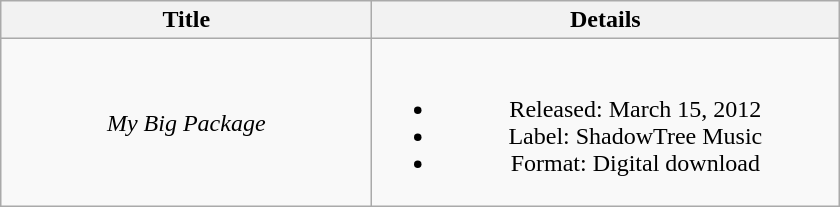<table class="wikitable plainrowheaders" style="text-align:center">
<tr>
<th scope="col" style="width:15em;">Title</th>
<th scope="col" style="width:19em;">Details</th>
</tr>
<tr>
<td><em>My Big Package</em></td>
<td><br><ul><li>Released: March 15, 2012</li><li>Label: ShadowTree Music</li><li>Format: Digital download</li></ul></td>
</tr>
</table>
